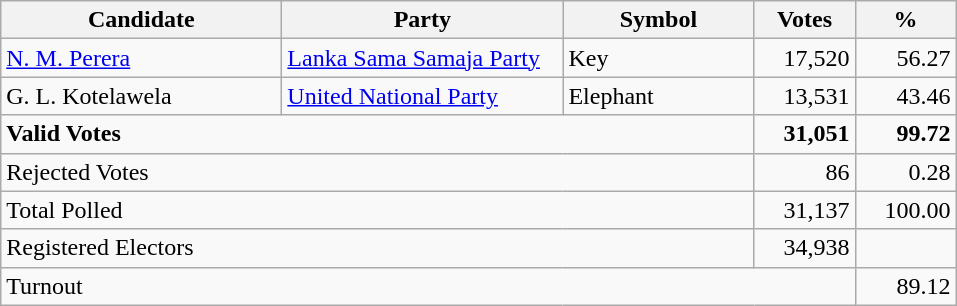<table class="wikitable" border="1" style="text-align:right;">
<tr>
<th align=left width="180">Candidate</th>
<th align=left width="180">Party</th>
<th align=left width="120">Symbol</th>
<th align=left width="60">Votes</th>
<th align=left width="60">%</th>
</tr>
<tr>
<td align=left><a href='#'>N. M. Perera</a></td>
<td align=left><a href='#'>Lanka Sama Samaja Party</a></td>
<td align=left>Key</td>
<td>17,520</td>
<td>56.27</td>
</tr>
<tr>
<td align=left>G. L. Kotelawela</td>
<td align=left><a href='#'>United National Party</a></td>
<td align=left>Elephant</td>
<td>13,531</td>
<td>43.46</td>
</tr>
<tr>
<td align=left colspan=3><strong>Valid Votes</strong></td>
<td><strong>31,051</strong></td>
<td><strong>99.72</strong></td>
</tr>
<tr>
<td align=left colspan=3>Rejected Votes</td>
<td>86</td>
<td>0.28</td>
</tr>
<tr>
<td align=left colspan=3>Total Polled</td>
<td>31,137</td>
<td>100.00</td>
</tr>
<tr>
<td align=left colspan=3>Registered Electors</td>
<td>34,938</td>
<td></td>
</tr>
<tr>
<td align=left colspan=4>Turnout</td>
<td>89.12</td>
</tr>
</table>
